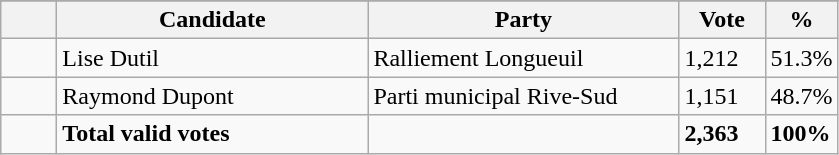<table class="wikitable">
<tr>
</tr>
<tr>
<th bgcolor="#DDDDFF" width="30px"></th>
<th bgcolor="#DDDDFF" width="200px">Candidate</th>
<th bgcolor="#DDDDFF" width="200px">Party</th>
<th bgcolor="#DDDDFF" width="50px">Vote</th>
<th bgcolor="#DDDDFF" width="30px">%</th>
</tr>
<tr>
<td> </td>
<td>Lise Dutil</td>
<td>Ralliement Longueuil</td>
<td>1,212</td>
<td>51.3%</td>
</tr>
<tr>
<td> </td>
<td>Raymond Dupont</td>
<td>Parti municipal Rive-Sud</td>
<td>1,151</td>
<td>48.7%</td>
</tr>
<tr>
<td> </td>
<td><strong>Total valid votes</strong></td>
<td></td>
<td><strong>2,363</strong></td>
<td><strong>100%</strong></td>
</tr>
</table>
